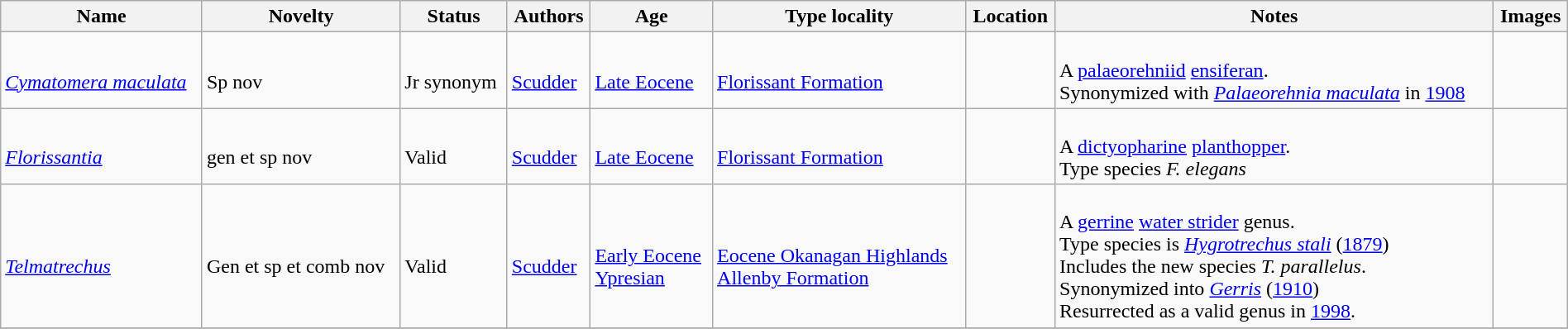<table class="wikitable sortable" align="center" width="100%">
<tr>
<th>Name</th>
<th>Novelty</th>
<th>Status</th>
<th>Authors</th>
<th>Age</th>
<th>Type locality</th>
<th>Location</th>
<th>Notes</th>
<th>Images</th>
</tr>
<tr>
<td><br><em><a href='#'>Cymatomera maculata</a></em></td>
<td><br>Sp nov</td>
<td><br>Jr synonym</td>
<td><br><a href='#'>Scudder</a></td>
<td><br><a href='#'>Late Eocene</a></td>
<td><br><a href='#'>Florissant Formation</a></td>
<td><br><br></td>
<td><br>A <a href='#'>palaeorehniid</a> <a href='#'>ensiferan</a>.<br> Synonymized with <em><a href='#'>Palaeorehnia maculata</a></em> in <a href='#'>1908</a></td>
<td><br></td>
</tr>
<tr>
<td><br><em><a href='#'>Florissantia</a></em></td>
<td><br>gen et sp nov</td>
<td><br>Valid</td>
<td><br><a href='#'>Scudder</a></td>
<td><br><a href='#'>Late Eocene</a></td>
<td><br><a href='#'>Florissant Formation</a></td>
<td><br><br></td>
<td><br>A <a href='#'>dictyopharine</a> <a href='#'>planthopper</a>.<br> Type species <em>F. elegans</em></td>
<td><br></td>
</tr>
<tr>
<td><br><em><a href='#'>Telmatrechus</a></em></td>
<td><br>Gen et sp et comb nov</td>
<td><br>Valid</td>
<td><br><a href='#'>Scudder</a></td>
<td><br><a href='#'>Early Eocene</a><br><a href='#'>Ypresian</a></td>
<td><br><a href='#'>Eocene Okanagan Highlands</a><br><a href='#'>Allenby Formation</a></td>
<td><br><br></td>
<td><br>A <a href='#'>gerrine</a> <a href='#'>water strider</a> genus.<br>Type species is <em><a href='#'>Hygrotrechus stali</a></em> (<a href='#'>1879</a>)<br>Includes the new species <em>T. parallelus</em>.<br>Synonymized into <em><a href='#'>Gerris</a></em> (<a href='#'>1910</a>)<br>Resurrected as a valid genus in <a href='#'>1998</a>.</td>
<td><br></td>
</tr>
<tr>
</tr>
</table>
